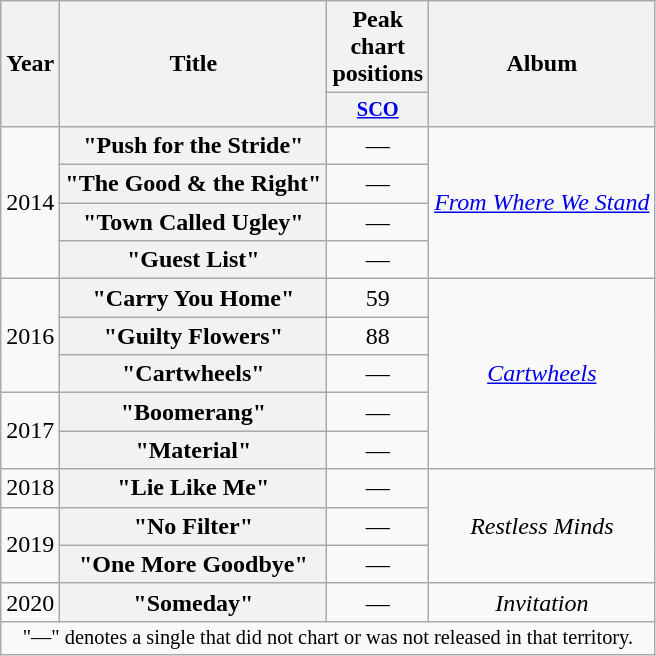<table class="wikitable plainrowheaders" style="text-align:center;">
<tr>
<th scope="col" rowspan="2">Year</th>
<th scope="col" rowspan="2">Title</th>
<th scope="col">Peak chart positions</th>
<th scope="col" rowspan="2">Album</th>
</tr>
<tr>
<th scope="col" style="width:3em;font-size:85%;"><a href='#'>SCO</a><br></th>
</tr>
<tr>
<td rowspan="4">2014</td>
<th scope="row">"Push for the Stride"</th>
<td>—</td>
<td rowspan="4"><em><a href='#'>From Where We Stand</a></em></td>
</tr>
<tr>
<th scope="row">"The Good & the Right"</th>
<td>—</td>
</tr>
<tr>
<th scope="row">"Town Called Ugley"</th>
<td>—</td>
</tr>
<tr>
<th scope="row">"Guest List"</th>
<td>—</td>
</tr>
<tr>
<td rowspan="3">2016</td>
<th scope="row">"Carry You Home"</th>
<td>59</td>
<td rowspan="5"><em><a href='#'>Cartwheels</a></em></td>
</tr>
<tr>
<th scope="row">"Guilty Flowers"</th>
<td>88</td>
</tr>
<tr>
<th scope="row">"Cartwheels"</th>
<td>—</td>
</tr>
<tr>
<td rowspan="2">2017</td>
<th scope="row">"Boomerang"</th>
<td>—</td>
</tr>
<tr>
<th scope="row">"Material"</th>
<td>—</td>
</tr>
<tr>
<td>2018</td>
<th scope="row">"Lie Like Me"</th>
<td>—</td>
<td rowspan="3"><em>Restless Minds</em></td>
</tr>
<tr>
<td rowspan="2">2019</td>
<th scope="row">"No Filter"</th>
<td>—</td>
</tr>
<tr>
<th scope="row">"One More Goodbye"</th>
<td>—</td>
</tr>
<tr>
<td>2020</td>
<th scope="row">"Someday"</th>
<td>—</td>
<td><em>Invitation</em></td>
</tr>
<tr>
<td colspan="20" style="font-size:85%;">"—" denotes a single that did not chart or was not released in that territory.</td>
</tr>
</table>
